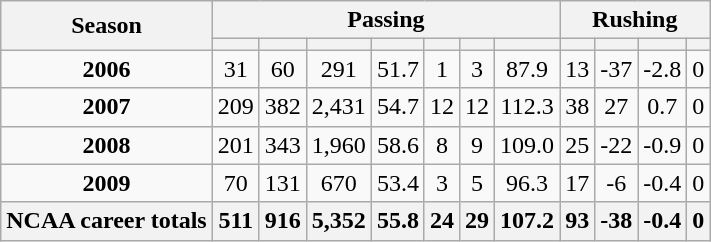<table class="wikitable sortable" style="text-align:center;">
<tr>
<th rowspan=2>Season</th>
<th colspan=7>Passing</th>
<th colspan=4>Rushing</th>
</tr>
<tr>
<th></th>
<th></th>
<th></th>
<th></th>
<th></th>
<th></th>
<th></th>
<th></th>
<th></th>
<th></th>
<th></th>
</tr>
<tr>
<td><strong>2006</strong></td>
<td>31</td>
<td>60</td>
<td>291</td>
<td>51.7</td>
<td>1</td>
<td>3</td>
<td>87.9</td>
<td>13</td>
<td>-37</td>
<td>-2.8</td>
<td>0</td>
</tr>
<tr>
<td><strong>2007</strong></td>
<td>209</td>
<td>382</td>
<td>2,431</td>
<td>54.7</td>
<td>12</td>
<td>12</td>
<td>112.3</td>
<td>38</td>
<td>27</td>
<td>0.7</td>
<td>0</td>
</tr>
<tr>
<td><strong>2008</strong></td>
<td>201</td>
<td>343</td>
<td>1,960</td>
<td>58.6</td>
<td>8</td>
<td>9</td>
<td>109.0</td>
<td>25</td>
<td>-22</td>
<td>-0.9</td>
<td>0</td>
</tr>
<tr>
<td><strong>2009</strong></td>
<td>70</td>
<td>131</td>
<td>670</td>
<td>53.4</td>
<td>3</td>
<td>5</td>
<td>96.3</td>
<td>17</td>
<td>-6</td>
<td>-0.4</td>
<td>0</td>
</tr>
<tr class="sortbottom" style="background:#eee;">
<th>NCAA career totals</th>
<th>511</th>
<th>916</th>
<th>5,352</th>
<th>55.8</th>
<th>24</th>
<th>29</th>
<th>107.2</th>
<th>93</th>
<th>-38</th>
<th>-0.4</th>
<th>0</th>
</tr>
</table>
